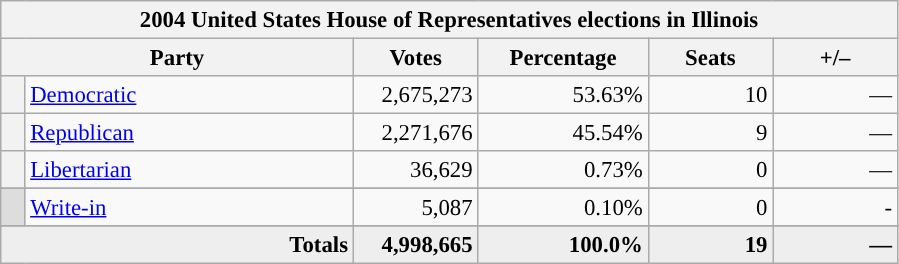<table class="wikitable" style="font-size: 95%;">
<tr>
<th colspan="6">2004 United States House of Representatives elections in Illinois</th>
</tr>
<tr>
<th colspan=2 style="width: 15em">Party</th>
<th style="width: 5em">Votes</th>
<th style="width: 7em">Percentage</th>
<th style="width: 5em">Seats</th>
<th style="width: 5em">+/–</th>
</tr>
<tr>
<th style="background:"></th>
<td style="width: 130px"><a href='#'>Democratic</a></td>
<td style="text-align:right;">2,675,273</td>
<td style="text-align:right;">53.63%</td>
<td style="text-align:right;">10</td>
<td style="text-align:right;">—</td>
</tr>
<tr>
<th style="background:"></th>
<td style="width: 130px"><a href='#'>Republican</a></td>
<td style="text-align:right;">2,271,676</td>
<td style="text-align:right;">45.54%</td>
<td style="text-align:right;">9</td>
<td style="text-align:right;">—</td>
</tr>
<tr>
<th style="background:"></th>
<td style="width: 130px"><a href='#'>Libertarian</a></td>
<td style="text-align:right;">36,629</td>
<td style="text-align:right;">0.73%</td>
<td style="text-align:right;">0</td>
<td style="text-align:right;">—</td>
</tr>
<tr style="background:#eee; text-align:right;">
</tr>
<tr>
<th style="background-color:#DDDDDD; width: 3px"></th>
<td style="width: 130px"><a href='#'>Write-in</a></td>
<td align="right">5,087</td>
<td align="right">0.10%</td>
<td align="right">0</td>
<td align="right">-</td>
</tr>
<tr>
</tr>
<tr bgcolor="#EEEEEE">
<td colspan="2" align="right"><strong>Totals</strong></td>
<td align="right"><strong>4,998,665</strong></td>
<td align="right"><strong>100.0%</strong></td>
<td align="right"><strong>19</strong></td>
<td align="right"><strong>—</strong></td>
</tr>
</table>
